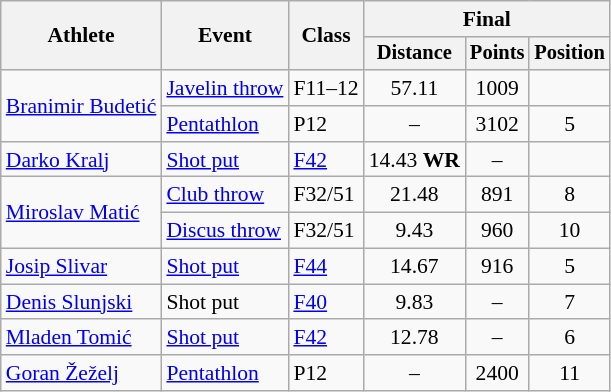<table class=wikitable style="font-size:90%">
<tr>
<th rowspan="2">Athlete</th>
<th rowspan="2">Event</th>
<th rowspan="2">Class</th>
<th colspan="3">Final</th>
</tr>
<tr style="font-size:95%">
<th>Distance</th>
<th>Points</th>
<th>Position</th>
</tr>
<tr>
<td rowspan="2"><a href='#'>Branimir Budetić</a></td>
<td><a href='#'>Javelin throw</a></td>
<td>F11–12</td>
<td align=center>57.11</td>
<td align=center>1009</td>
<td align=center></td>
</tr>
<tr>
<td><a href='#'>Pentathlon</a></td>
<td>P12</td>
<td align=center>–</td>
<td align=center>3102</td>
<td align=center>5</td>
</tr>
<tr>
<td><a href='#'>Darko Kralj</a></td>
<td><a href='#'>Shot put</a></td>
<td><a href='#'>F42</a></td>
<td align=center>14.43 <strong>WR</strong></td>
<td align=center>–</td>
<td align=center></td>
</tr>
<tr>
<td rowspan="2"><a href='#'>Miroslav Matić</a></td>
<td><a href='#'>Club throw</a></td>
<td>F32/51</td>
<td align=center>21.48</td>
<td align=center>891</td>
<td align=center>8</td>
</tr>
<tr>
<td><a href='#'>Discus throw</a></td>
<td>F32/51</td>
<td align=center>9.43</td>
<td align=center>960</td>
<td align=center>10</td>
</tr>
<tr>
<td><a href='#'>Josip Slivar</a></td>
<td><a href='#'>Shot put</a></td>
<td><a href='#'>F44</a></td>
<td align=center>14.67</td>
<td align=center>916</td>
<td align=center>5</td>
</tr>
<tr>
<td><a href='#'>Denis Slunjski</a></td>
<td>Shot put</td>
<td><a href='#'>F40</a></td>
<td align=center>9.83</td>
<td align=center>–</td>
<td align=center>7</td>
</tr>
<tr>
<td><a href='#'>Mladen Tomić</a></td>
<td><a href='#'>Shot put</a></td>
<td><a href='#'>F42</a></td>
<td align=center>12.78</td>
<td align=center>–</td>
<td align=center>6</td>
</tr>
<tr>
<td><a href='#'>Goran Žeželj</a></td>
<td><a href='#'>Pentathlon</a></td>
<td>P12</td>
<td align=center>–</td>
<td align=center>2400</td>
<td align=center>11</td>
</tr>
</table>
